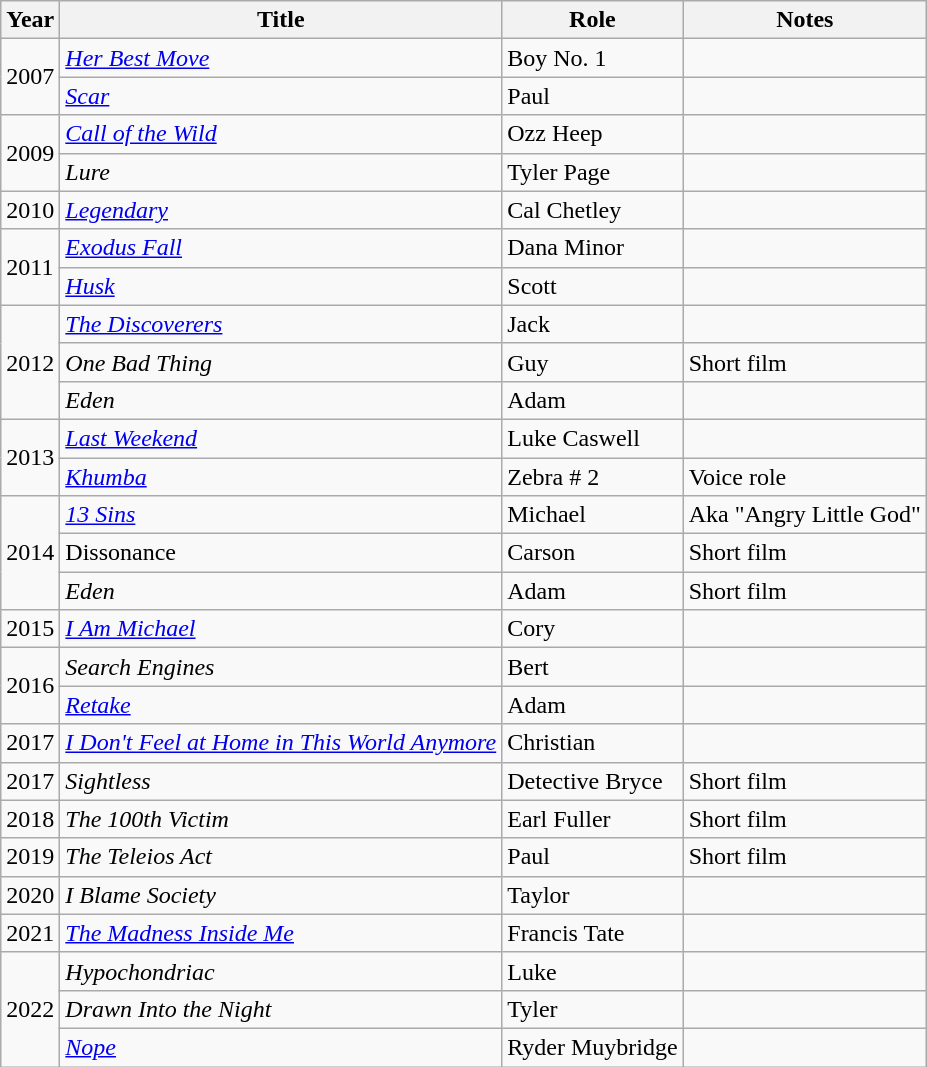<table class="wikitable sortable">
<tr>
<th>Year</th>
<th>Title</th>
<th>Role</th>
<th>Notes</th>
</tr>
<tr>
<td rowspan="2">2007</td>
<td><em><a href='#'>Her Best Move</a></em></td>
<td>Boy No. 1</td>
<td></td>
</tr>
<tr>
<td><em><a href='#'>Scar</a></em></td>
<td>Paul</td>
<td></td>
</tr>
<tr>
<td rowspan="2">2009</td>
<td><em><a href='#'>Call of the Wild</a></em></td>
<td>Ozz Heep</td>
<td></td>
</tr>
<tr>
<td><em>Lure</em></td>
<td>Tyler Page</td>
<td></td>
</tr>
<tr>
<td>2010</td>
<td><em><a href='#'>Legendary</a></em></td>
<td>Cal Chetley</td>
<td></td>
</tr>
<tr>
<td rowspan="2">2011</td>
<td><em><a href='#'>Exodus Fall</a></em></td>
<td>Dana Minor</td>
<td></td>
</tr>
<tr>
<td><em><a href='#'>Husk</a></em></td>
<td>Scott</td>
<td></td>
</tr>
<tr>
<td rowspan="3">2012</td>
<td><em><a href='#'>The Discoverers</a></em></td>
<td>Jack</td>
<td></td>
</tr>
<tr>
<td><em>One Bad Thing</em></td>
<td>Guy</td>
<td>Short film</td>
</tr>
<tr>
<td><em>Eden</em></td>
<td>Adam</td>
<td></td>
</tr>
<tr>
<td rowspan="2">2013</td>
<td><em><a href='#'>Last Weekend</a></em></td>
<td>Luke Caswell</td>
<td></td>
</tr>
<tr>
<td><em><a href='#'>Khumba</a></em></td>
<td>Zebra # 2</td>
<td>Voice role</td>
</tr>
<tr>
<td rowspan="3">2014</td>
<td><em><a href='#'>13 Sins</a></em></td>
<td>Michael</td>
<td>Aka "Angry Little God"</td>
</tr>
<tr>
<td>Dissonance</td>
<td>Carson</td>
<td>Short film</td>
</tr>
<tr>
<td><em>Eden</em></td>
<td>Adam</td>
<td>Short film</td>
</tr>
<tr>
<td>2015</td>
<td><em><a href='#'>I Am Michael</a></em></td>
<td>Cory</td>
<td></td>
</tr>
<tr>
<td rowspan="2">2016</td>
<td><em>Search Engines</em></td>
<td>Bert</td>
<td></td>
</tr>
<tr>
<td><em><a href='#'>Retake</a></em></td>
<td>Adam</td>
<td></td>
</tr>
<tr>
<td>2017</td>
<td><em><a href='#'>I Don't Feel at Home in This World Anymore</a></em></td>
<td>Christian</td>
<td></td>
</tr>
<tr>
<td>2017</td>
<td><em>Sightless</em></td>
<td>Detective Bryce</td>
<td>Short film</td>
</tr>
<tr>
<td>2018</td>
<td><em>The 100th Victim</em></td>
<td>Earl Fuller</td>
<td>Short film</td>
</tr>
<tr>
<td>2019</td>
<td><em>The Teleios Act</em></td>
<td>Paul</td>
<td>Short film</td>
</tr>
<tr>
<td>2020</td>
<td><em>I Blame Society</em></td>
<td>Taylor</td>
<td></td>
</tr>
<tr>
<td>2021</td>
<td><em><a href='#'>The Madness Inside Me</a></em></td>
<td>Francis Tate</td>
<td></td>
</tr>
<tr>
<td rowspan="3">2022</td>
<td><em>Hypochondriac</em></td>
<td>Luke</td>
<td></td>
</tr>
<tr>
<td><em>Drawn Into the Night</em></td>
<td>Tyler</td>
<td></td>
</tr>
<tr>
<td><em><a href='#'>Nope</a></em></td>
<td>Ryder Muybridge</td>
<td></td>
</tr>
</table>
